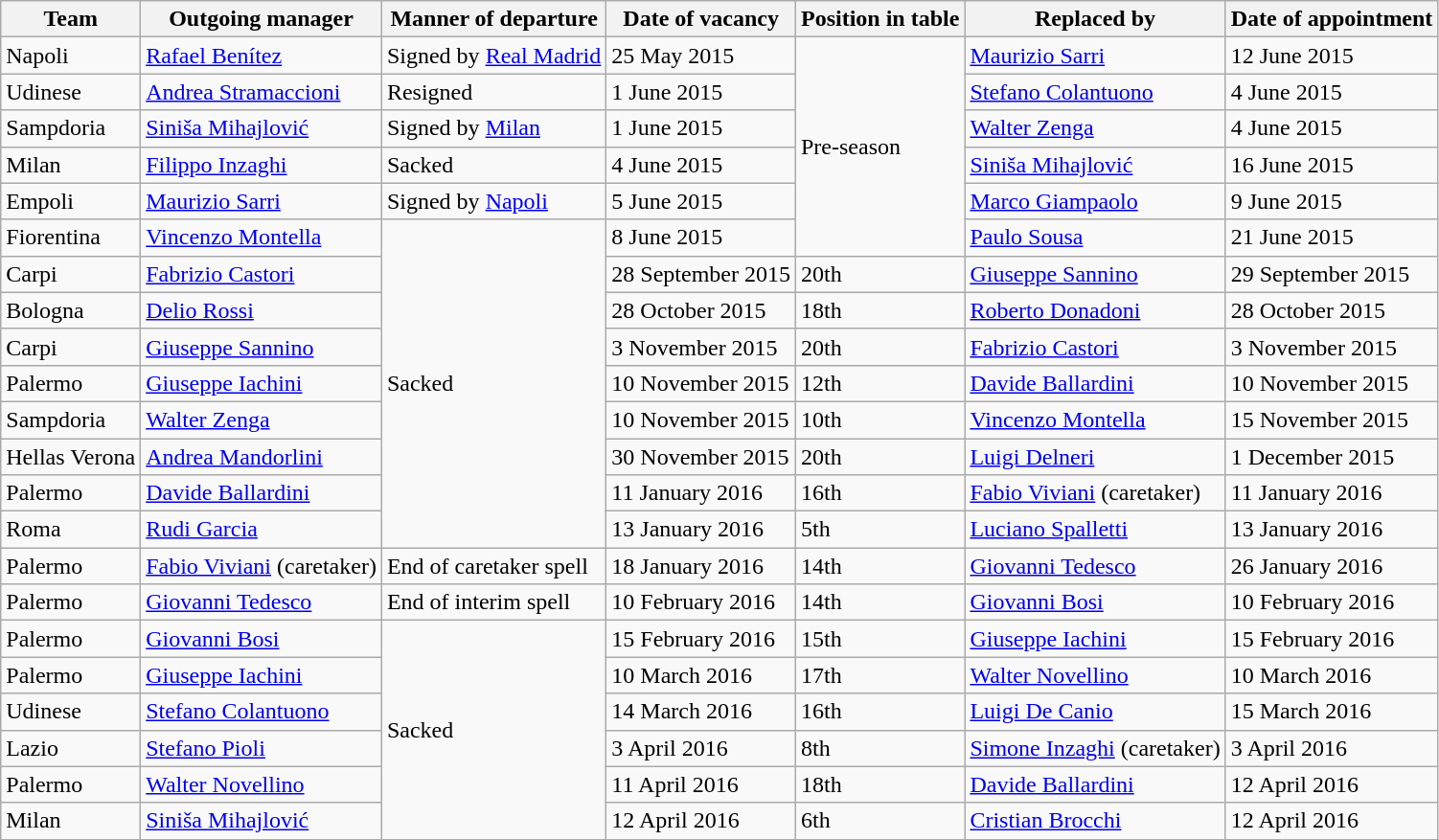<table class="wikitable sortable">
<tr>
<th>Team</th>
<th>Outgoing manager</th>
<th>Manner of departure</th>
<th>Date of vacancy</th>
<th>Position in table</th>
<th>Replaced by</th>
<th>Date of appointment</th>
</tr>
<tr>
<td>Napoli</td>
<td> <a href='#'>Rafael Benítez</a></td>
<td>Signed by <a href='#'>Real Madrid</a></td>
<td>25 May 2015</td>
<td rowspan="6">Pre-season</td>
<td> <a href='#'>Maurizio Sarri</a></td>
<td>12 June 2015</td>
</tr>
<tr>
<td>Udinese</td>
<td> <a href='#'>Andrea Stramaccioni</a></td>
<td>Resigned</td>
<td>1 June 2015</td>
<td> <a href='#'>Stefano Colantuono</a></td>
<td>4 June 2015 </td>
</tr>
<tr>
<td>Sampdoria</td>
<td> <a href='#'>Siniša Mihajlović</a></td>
<td>Signed by <a href='#'>Milan</a></td>
<td>1 June 2015</td>
<td> <a href='#'>Walter Zenga</a></td>
<td>4 June 2015 </td>
</tr>
<tr>
<td>Milan</td>
<td> <a href='#'>Filippo Inzaghi</a></td>
<td>Sacked</td>
<td>4 June 2015</td>
<td> <a href='#'>Siniša Mihajlović</a></td>
<td>16 June 2015</td>
</tr>
<tr>
<td>Empoli</td>
<td> <a href='#'>Maurizio Sarri</a></td>
<td>Signed by <a href='#'>Napoli</a></td>
<td>5 June 2015</td>
<td> <a href='#'>Marco Giampaolo</a></td>
<td>9 June 2015</td>
</tr>
<tr>
<td>Fiorentina</td>
<td> <a href='#'>Vincenzo Montella</a></td>
<td rowspan="9">Sacked</td>
<td>8 June 2015 </td>
<td> <a href='#'>Paulo Sousa</a></td>
<td>21 June 2015</td>
</tr>
<tr>
<td>Carpi</td>
<td> <a href='#'>Fabrizio Castori</a></td>
<td>28 September 2015</td>
<td>20th</td>
<td> <a href='#'>Giuseppe Sannino</a></td>
<td>29 September 2015</td>
</tr>
<tr>
<td>Bologna</td>
<td> <a href='#'>Delio Rossi</a></td>
<td>28 October 2015</td>
<td>18th</td>
<td> <a href='#'>Roberto Donadoni</a></td>
<td>28 October 2015</td>
</tr>
<tr>
<td>Carpi</td>
<td> <a href='#'>Giuseppe Sannino</a></td>
<td>3 November 2015</td>
<td>20th</td>
<td> <a href='#'>Fabrizio Castori</a></td>
<td>3 November 2015</td>
</tr>
<tr>
<td>Palermo</td>
<td> <a href='#'>Giuseppe Iachini</a></td>
<td>10 November 2015</td>
<td>12th</td>
<td> <a href='#'>Davide Ballardini</a></td>
<td>10 November 2015</td>
</tr>
<tr>
<td>Sampdoria</td>
<td> <a href='#'>Walter Zenga</a></td>
<td>10 November 2015</td>
<td>10th</td>
<td> <a href='#'>Vincenzo Montella</a></td>
<td>15 November 2015</td>
</tr>
<tr>
<td>Hellas Verona</td>
<td> <a href='#'>Andrea Mandorlini</a></td>
<td>30 November 2015</td>
<td>20th</td>
<td> <a href='#'>Luigi Delneri</a></td>
<td>1 December 2015</td>
</tr>
<tr>
<td>Palermo</td>
<td> <a href='#'>Davide Ballardini</a></td>
<td>11 January 2016</td>
<td>16th</td>
<td> <a href='#'>Fabio Viviani</a> (caretaker)</td>
<td>11 January 2016</td>
</tr>
<tr>
<td>Roma</td>
<td> <a href='#'>Rudi Garcia</a></td>
<td>13 January 2016</td>
<td>5th</td>
<td> <a href='#'>Luciano Spalletti</a></td>
<td>13 January 2016</td>
</tr>
<tr>
<td>Palermo</td>
<td> <a href='#'>Fabio Viviani</a> (caretaker)</td>
<td>End of caretaker spell</td>
<td>18 January 2016</td>
<td>14th</td>
<td> <a href='#'>Giovanni Tedesco</a></td>
<td>26 January 2016</td>
</tr>
<tr>
<td>Palermo</td>
<td> <a href='#'>Giovanni Tedesco</a></td>
<td>End of interim spell</td>
<td>10 February 2016</td>
<td>14th</td>
<td> <a href='#'>Giovanni Bosi</a></td>
<td>10 February 2016</td>
</tr>
<tr>
<td>Palermo</td>
<td> <a href='#'>Giovanni Bosi</a></td>
<td rowspan="6">Sacked</td>
<td>15 February 2016</td>
<td>15th</td>
<td> <a href='#'>Giuseppe Iachini</a></td>
<td>15 February 2016</td>
</tr>
<tr>
<td>Palermo</td>
<td> <a href='#'>Giuseppe Iachini</a></td>
<td>10 March 2016</td>
<td>17th</td>
<td> <a href='#'>Walter Novellino</a></td>
<td>10 March 2016</td>
</tr>
<tr>
<td>Udinese</td>
<td> <a href='#'>Stefano Colantuono</a></td>
<td>14 March 2016</td>
<td>16th</td>
<td> <a href='#'>Luigi De Canio</a></td>
<td>15 March 2016</td>
</tr>
<tr>
<td>Lazio</td>
<td> <a href='#'>Stefano Pioli</a></td>
<td>3 April 2016</td>
<td>8th</td>
<td> <a href='#'>Simone Inzaghi</a> (caretaker)</td>
<td>3 April 2016</td>
</tr>
<tr>
<td>Palermo</td>
<td> <a href='#'>Walter Novellino</a></td>
<td>11 April 2016</td>
<td>18th</td>
<td> <a href='#'>Davide Ballardini</a></td>
<td>12 April 2016</td>
</tr>
<tr>
<td>Milan</td>
<td> <a href='#'>Siniša Mihajlović</a></td>
<td>12 April 2016</td>
<td>6th</td>
<td> <a href='#'>Cristian Brocchi</a></td>
<td>12 April 2016</td>
</tr>
</table>
